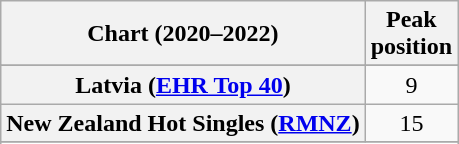<table class="wikitable sortable plainrowheaders" style="text-align:center">
<tr>
<th scope="col">Chart (2020–2022)</th>
<th scope="col">Peak<br> position</th>
</tr>
<tr>
</tr>
<tr>
</tr>
<tr>
<th scope="row">Latvia (<a href='#'>EHR Top 40</a>)</th>
<td>9</td>
</tr>
<tr>
<th scope="row">New Zealand Hot Singles (<a href='#'>RMNZ</a>)</th>
<td>15</td>
</tr>
<tr>
</tr>
<tr>
</tr>
<tr>
</tr>
<tr>
</tr>
</table>
